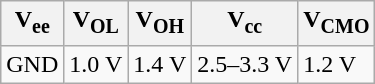<table class="wikitable">
<tr>
<th>V<sub>ee</sub></th>
<th>V<sub>OL</sub></th>
<th>V<sub>OH</sub></th>
<th>V<sub>cc</sub></th>
<th>V<sub>CMO</sub></th>
</tr>
<tr>
<td>GND</td>
<td>1.0 V</td>
<td>1.4 V</td>
<td>2.5–3.3 V</td>
<td>1.2 V</td>
</tr>
</table>
